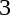<table cellspacing=0 cellpadding=0>
<tr>
<td><div>3 </div></td>
<td style="font-size: 95%"></td>
</tr>
</table>
